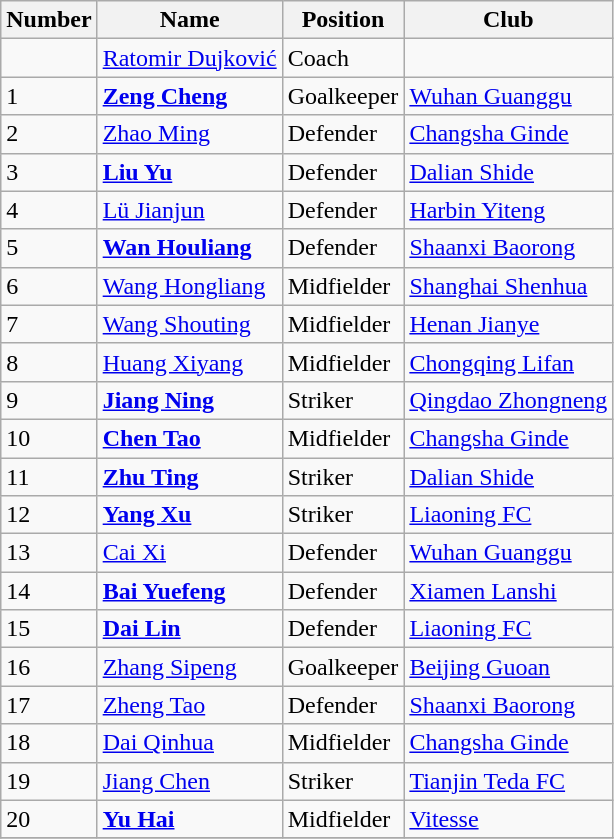<table class="wikitable">
<tr>
<th>Number</th>
<th>Name</th>
<th>Position</th>
<th>Club</th>
</tr>
<tr>
<td></td>
<td><a href='#'>Ratomir Dujković</a></td>
<td>Coach</td>
<td></td>
</tr>
<tr>
<td>1</td>
<td><strong><a href='#'>Zeng Cheng</a></strong></td>
<td>Goalkeeper</td>
<td> <a href='#'>Wuhan Guanggu</a></td>
</tr>
<tr>
<td>2</td>
<td><a href='#'>Zhao Ming</a></td>
<td>Defender</td>
<td> <a href='#'>Changsha Ginde</a></td>
</tr>
<tr>
<td>3</td>
<td><strong><a href='#'>Liu Yu</a></strong></td>
<td>Defender</td>
<td> <a href='#'>Dalian Shide</a></td>
</tr>
<tr>
<td>4</td>
<td><a href='#'>Lü Jianjun</a></td>
<td>Defender</td>
<td> <a href='#'>Harbin Yiteng</a></td>
</tr>
<tr>
<td>5</td>
<td><strong><a href='#'>Wan Houliang</a></strong></td>
<td>Defender</td>
<td> <a href='#'>Shaanxi Baorong</a></td>
</tr>
<tr>
<td>6</td>
<td><a href='#'>Wang Hongliang</a></td>
<td>Midfielder</td>
<td> <a href='#'>Shanghai Shenhua</a></td>
</tr>
<tr>
<td>7</td>
<td><a href='#'>Wang Shouting</a></td>
<td>Midfielder</td>
<td> <a href='#'>Henan Jianye</a></td>
</tr>
<tr>
<td>8</td>
<td><a href='#'>Huang Xiyang</a></td>
<td>Midfielder</td>
<td> <a href='#'>Chongqing Lifan</a></td>
</tr>
<tr>
<td>9</td>
<td><strong><a href='#'>Jiang Ning</a></strong></td>
<td>Striker</td>
<td> <a href='#'>Qingdao Zhongneng</a></td>
</tr>
<tr>
<td>10</td>
<td><strong><a href='#'>Chen Tao</a></strong></td>
<td>Midfielder</td>
<td> <a href='#'>Changsha Ginde</a></td>
</tr>
<tr>
<td>11</td>
<td><strong><a href='#'>Zhu Ting</a></strong></td>
<td>Striker</td>
<td> <a href='#'>Dalian Shide</a></td>
</tr>
<tr>
<td>12</td>
<td><strong><a href='#'>Yang Xu</a></strong></td>
<td>Striker</td>
<td> <a href='#'>Liaoning FC</a></td>
</tr>
<tr>
<td>13</td>
<td><a href='#'>Cai Xi</a></td>
<td>Defender</td>
<td> <a href='#'>Wuhan Guanggu</a></td>
</tr>
<tr>
<td>14</td>
<td><strong><a href='#'>Bai Yuefeng</a></strong></td>
<td>Defender</td>
<td> <a href='#'>Xiamen Lanshi</a></td>
</tr>
<tr>
<td>15</td>
<td><strong><a href='#'>Dai Lin</a></strong></td>
<td>Defender</td>
<td> <a href='#'>Liaoning FC</a></td>
</tr>
<tr>
<td>16</td>
<td><a href='#'>Zhang Sipeng</a></td>
<td>Goalkeeper</td>
<td> <a href='#'>Beijing Guoan</a></td>
</tr>
<tr>
<td>17</td>
<td><a href='#'>Zheng Tao</a></td>
<td>Defender</td>
<td> <a href='#'>Shaanxi Baorong</a></td>
</tr>
<tr>
<td>18</td>
<td><a href='#'>Dai Qinhua</a></td>
<td>Midfielder</td>
<td> <a href='#'>Changsha Ginde</a></td>
</tr>
<tr>
<td>19</td>
<td><a href='#'>Jiang Chen</a></td>
<td>Striker</td>
<td> <a href='#'>Tianjin Teda FC</a></td>
</tr>
<tr>
<td>20</td>
<td><strong><a href='#'>Yu Hai</a></strong></td>
<td>Midfielder</td>
<td> <a href='#'>Vitesse</a></td>
</tr>
<tr>
</tr>
</table>
